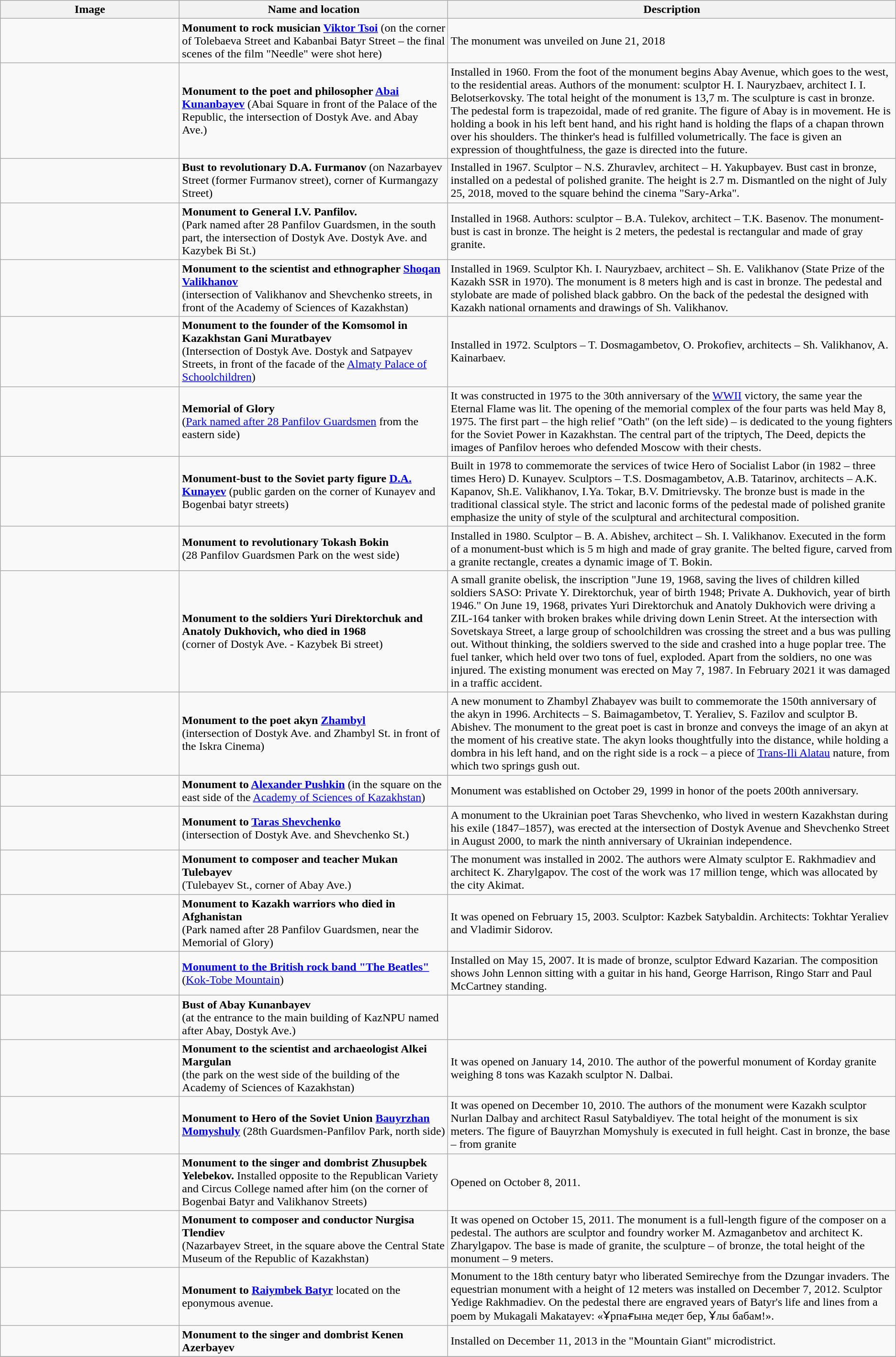<table class="wikitable wide">
<tr>
<th width="20%">Image</th>
<th width="30%">Name and location</th>
<th width="50%">Description</th>
</tr>
<tr>
<td></td>
<td><strong>Monument to rock musician <a href='#'>Viktor Tsoi</a></strong>  (on the corner of Tolebaeva Street and Kabanbai Batyr Street – the final scenes of the film "Needle" were shot here)</td>
<td>The monument was unveiled on June 21, 2018</td>
</tr>
<tr>
<td></td>
<td><strong>Monument to the poet and philosopher <a href='#'>Abai Kunanbayev</a></strong> (Abai Square in front of the Palace of the Republic, the intersection of Dostyk Ave. and Abay Ave.)</td>
<td>Installed in 1960. From the foot of the monument begins Abay Avenue, which goes to the west, to the residential areas. Authors of the monument: sculptor H. I. Nauryzbaev, architect I. I. Belotserkovsky. The total height of the monument is 13,7 m. The sculpture is cast in bronze. The pedestal form is trapezoidal, made of red granite. The figure of Abay is in movement. He is holding a book in his left bent hand, and his right hand is holding the flaps of a chapan thrown over his shoulders. The thinker's head is fulfilled volumetrically. The face is given an expression of thoughtfulness, the gaze is directed into the future.</td>
</tr>
<tr>
<td></td>
<td><strong>Bust to revolutionary D.A. Furmanov</strong> (on Nazarbayev Street (former Furmanov street), corner of Kurmangazy Street)</td>
<td>Installed in 1967. Sculptor – N.S. Zhuravlev, architect – H. Yakupbayev. Bust cast in bronze, installed on a pedestal of polished granite. The height is 2.7 m. Dismantled on the night of July 25, 2018, moved to the square behind the cinema "Sary-Arka".</td>
</tr>
<tr>
<td></td>
<td><strong>Monument to General I.V. Panfilov.</strong><br>(Park named after 28 Panfilov Guardsmen, in the south part, the intersection of Dostyk Ave. Dostyk Ave. and Kazybek Bi St.)</td>
<td>Installed in 1968. Authors: sculptor – B.A. Tulekov, architect – T.K. Basenov. The monument-bust is cast in bronze. The height is 2 meters, the pedestal is rectangular and made of gray granite.</td>
</tr>
<tr>
<td></td>
<td><strong>Monument to the scientist and ethnographer <a href='#'>Shoqan Valikhanov</a></strong><br>(intersection of Valikhanov and Shevchenko streets, in front of the Academy of Sciences of Kazakhstan)</td>
<td>Installed in 1969. Sculptor Kh. I. Nauryzbaev, architect – Sh. E. Valikhanov (State Prize of the Kazakh SSR in 1970). The monument is 8 meters high and is cast in bronze. The pedestal and stylobate are made of polished black gabbro. On the back of the pedestal the designed with Kazakh national ornaments and drawings of Sh. Valikhanov.</td>
</tr>
<tr>
<td></td>
<td><strong>Monument to the founder of the Komsomol in Kazakhstan Gani Muratbayev</strong><br>(Intersection of Dostyk Ave. Dostyk and Satpayev Streets, in front of the facade of the <a href='#'>Almaty Palace of Schoolchildren</a>)</td>
<td>Installed in 1972. Sculptors – T. Dosmagambetov, O. Prokofiev, architects – Sh. Valikhanov, A. Kainarbaev.</td>
</tr>
<tr>
<td></td>
<td><strong>Memorial of Glory</strong><br>(<a href='#'>Park named after 28 Panfilov Guardsmen</a> from the eastern side)</td>
<td>It was constructed in 1975 to the 30th anniversary of the <a href='#'>WWII</a> victory, the same year the Eternal Flame was lit. The opening of the memorial complex of the four parts was held May 8, 1975. The first part – the high relief "Oath" (on the left side) – is dedicated to the young fighters for the Soviet Power in Kazakhstan. The central part of the triptych, The Deed, depicts the images of Panfilov heroes who defended Moscow with their chests.</td>
</tr>
<tr>
<td></td>
<td><strong>Monument-bust to the Soviet party figure <a href='#'>D.A. Kunayev</a></strong> (public garden on the corner of Kunayev and Bogenbai batyr streets)</td>
<td>Built in 1978 to commemorate the services of twice Hero of Socialist Labor (in 1982 – three times Hero) D. Kunayev. Sculptors – T.S. Dosmagambetov, A.B. Tatarinov, architects – A.K. Kapanov, Sh.E. Valikhanov, I.Ya. Tokar, B.V. Dmitrievsky. The bronze bust is made in the traditional classical style. The strict and laconic forms of the pedestal made of polished granite emphasize the unity of style of the sculptural and architectural composition.</td>
</tr>
<tr>
<td></td>
<td><strong>Monument to revolutionary Tokash Bokin</strong><br>(28 Panfilov Guardsmen Park on the west side)</td>
<td>Installed in 1980. Sculptor – B. A. Abishev, architect – Sh. I. Valikhanov. Executed in the form of a monument-bust which is 5 m high and made of gray granite. The belted figure, carved from a granite rectangle, creates a dynamic image of T. Bokin.</td>
</tr>
<tr>
<td></td>
<td><strong>Monument to the soldiers Yuri Direktorchuk and Anatoly Dukhovich, who died in 1968</strong><br>(corner of Dostyk Ave. - Kazybek Bi street)</td>
<td>A small granite obelisk, the inscription "June 19, 1968, saving the lives of children killed soldiers SASO: Private Y. Direktorchuk, year of birth 1948; Private A. Dukhovich, year of birth 1946." On June 19, 1968, privates Yuri Direktorchuk and Anatoly Dukhovich were driving a ZIL-164 tanker with broken brakes while driving down Lenin Street. At the intersection with Sovetskaya Street, a large group of schoolchildren was crossing the street and a bus was pulling out. Without thinking, the soldiers swerved to the side and crashed into a huge poplar tree. The fuel tanker, which held over two tons of fuel, exploded. Apart from the soldiers, no one was injured. The existing monument was erected on May 7, 1987. In February 2021 it was damaged in a traffic accident.</td>
</tr>
<tr>
<td></td>
<td><strong>Monument to the poet akyn <a href='#'>Zhambyl</a></strong><br>(intersection of Dostyk Ave. and Zhambyl St. in front of the Iskra Cinema)</td>
<td>A new monument to Zhambyl Zhabayev was built to commemorate the 150th anniversary of the akyn in 1996. Architects – S. Baimagambetov, T. Yeraliev, S. Fazilov and sculptor B. Abishev. The monument to the great poet is cast in bronze and conveys the image of an akyn at the moment of his creative state. The akyn looks thoughtfully into the distance, while holding a dombra in his left hand, and on the right side is a rock – a piece of <a href='#'>Trans-Ili Alatau</a> nature, from which two springs gush out.</td>
</tr>
<tr>
<td></td>
<td><strong>Monument to <a href='#'>Alexander Pushkin</a></strong> (in the square on the east side of the <a href='#'>Academy of Sciences of Kazakhstan</a>)</td>
<td>Monument was established on October 29, 1999 in honor of the poets 200th anniversary.</td>
</tr>
<tr>
<td></td>
<td><strong>Monument to <a href='#'>Taras Shevchenko</a></strong><br>(intersection of Dostyk Ave. and Shevchenko St.)</td>
<td>A monument to the Ukrainian poet Taras Shevchenko, who lived in western Kazakhstan during his exile (1847–1857), was erected at the intersection of Dostyk Avenue and Shevchenko Street in August 2000, to mark the ninth anniversary of Ukrainian independence.</td>
</tr>
<tr>
<td></td>
<td><strong>Monument to composer and teacher Mukan Tulebayev</strong><br>(Tulebayev St., corner of Abay Ave.)</td>
<td>The monument was installed in 2002. The authors were Almaty sculptor E. Rakhmadiev and architect K. Zharylgapov. The cost of the work was 17 million tenge, which was allocated by the city Akimat.</td>
</tr>
<tr>
<td></td>
<td><strong>Monument to Kazakh warriors who died in Afghanistan</strong><br>(Park named after 28 Panfilov Guardsmen, near the Memorial of Glory)</td>
<td>It was opened on February 15, 2003. Sculptor: Kazbek Satybaldin. Architects: Tokhtar Yeraliev and Vladimir Sidorov.</td>
</tr>
<tr>
<td></td>
<td><strong><a href='#'>Monument to the British rock band "The Beatles"</a></strong><br>(<a href='#'>Kok-Tobe Mountain</a>)</td>
<td>Installed on May 15, 2007. It is made of bronze, sculptor Edward Kazarian. The composition shows John Lennon sitting with a guitar in his hand, George Harrison, Ringo Starr and Paul McCartney standing.</td>
</tr>
<tr>
<td></td>
<td><strong>Bust of Abay Kunanbayev</strong><br>(at the entrance to the main building of KazNPU named after Abay, Dostyk Ave.)</td>
<td></td>
</tr>
<tr>
<td></td>
<td><strong>Monument to the scientist and archaeologist Alkei Margulan</strong><br>(the park on the west side of the building of the Academy of Sciences of Kazakhstan)</td>
<td>It was opened on January 14, 2010. The author of the powerful monument of Korday granite weighing 8 tons was Kazakh sculptor N. Dalbai.</td>
</tr>
<tr>
<td></td>
<td><strong>Monument to Hero of the Soviet Union <a href='#'>Bauyrzhan Momyshuly</a></strong> (28th Guardsmen-Panfilov Park, north side)</td>
<td>It was opened on December 10, 2010. The authors of the monument were Kazakh sculptor Nurlan Dalbay and architect Rasul Satybaldiyev. The total height of the monument is six meters. The figure of Bauyrzhan Momyshuly is executed in full height. Cast in bronze, the base – from granite</td>
</tr>
<tr>
<td></td>
<td><strong>Monument to the singer and dombrist Zhusupbek Yelebekov.</strong> Installed opposite to the Republican Variety and Circus College named after him (on the corner of Bogenbai Batyr and Valikhanov Streets)</td>
<td>Opened on October 8, 2011.</td>
</tr>
<tr>
<td></td>
<td><strong>Monument to composer and conductor Nurgisa Tlendiev</strong><br>(Nazarbayev Street, in the square above the Central State Museum of the Republic of Kazakhstan)</td>
<td>It was opened on October 15, 2011. The monument is a full-length figure of the composer on a pedestal. The authors are sculptor and foundry worker M. Azmaganbetov and architect K. Zharylgapov. The base is made of granite, the sculpture – of bronze, the total height of the monument – 9 meters.</td>
</tr>
<tr>
<td></td>
<td><strong>Monument to <a href='#'>Raiymbek Batyr</a></strong> located on the eponymous avenue.</td>
<td>Monument to the 18th century batyr who liberated Semirechye from the Dzungar invaders. The equestrian monument with a height of 12 meters was installed on December 7, 2012. Sculptor Yedige Rakhmadiev. On the pedestal there are engraved years of Batyr's life and lines from a poem by Mukagali Makatayev: «Ұрпағына медет бер, Ұлы бабам!».</td>
</tr>
<tr>
<td></td>
<td><strong>Monument to the singer and dombrist Kenen Azerbayev</strong></td>
<td>Installed on December 11, 2013 in the "Mountain Giant" microdistrict.</td>
</tr>
<tr>
</tr>
</table>
